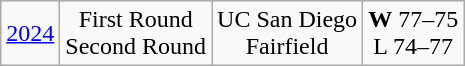<table class="wikitable">
<tr align="center">
<td><a href='#'>2024</a></td>
<td>First Round<br>Second Round</td>
<td>UC San Diego<br>Fairfield</td>
<td><strong>W</strong> 77–75<br> L 74–77</td>
</tr>
</table>
